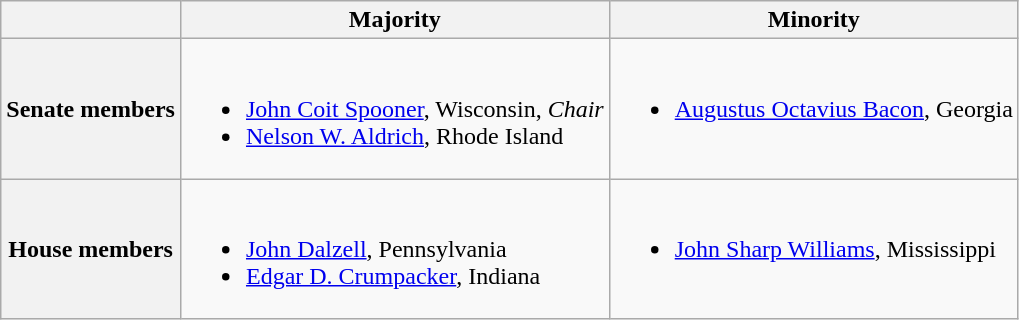<table class=wikitable>
<tr>
<th></th>
<th>Majority</th>
<th>Minority</th>
</tr>
<tr>
<th>Senate members</th>
<td valign="top" ><br><ul><li><a href='#'>John Coit Spooner</a>, Wisconsin, <em>Chair</em></li><li><a href='#'>Nelson W. Aldrich</a>, Rhode Island</li></ul></td>
<td valign="top" ><br><ul><li><a href='#'>Augustus Octavius Bacon</a>, Georgia</li></ul></td>
</tr>
<tr>
<th>House members</th>
<td valign="top" ><br><ul><li><a href='#'>John Dalzell</a>, Pennsylvania</li><li><a href='#'>Edgar D. Crumpacker</a>, Indiana</li></ul></td>
<td valign="top" ><br><ul><li><a href='#'>John Sharp Williams</a>, Mississippi</li></ul></td>
</tr>
</table>
